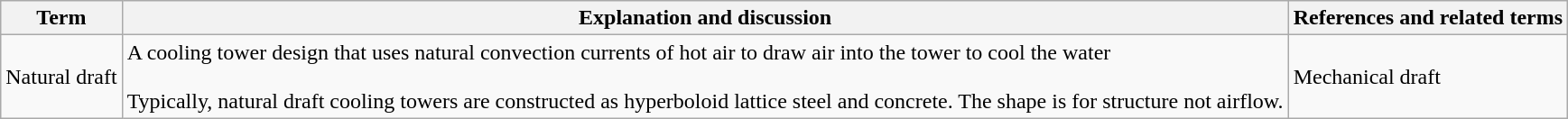<table class="wikitable">
<tr>
<th>Term</th>
<th>Explanation and discussion</th>
<th>References and related terms</th>
</tr>
<tr>
<td>Natural draft</td>
<td>A cooling tower design that uses natural convection currents of hot air to draw air into the tower to cool the water<br><br>Typically, natural draft cooling towers are constructed as hyperboloid lattice steel and concrete.  The shape is for structure not airflow.</td>
<td>Mechanical draft</td>
</tr>
</table>
